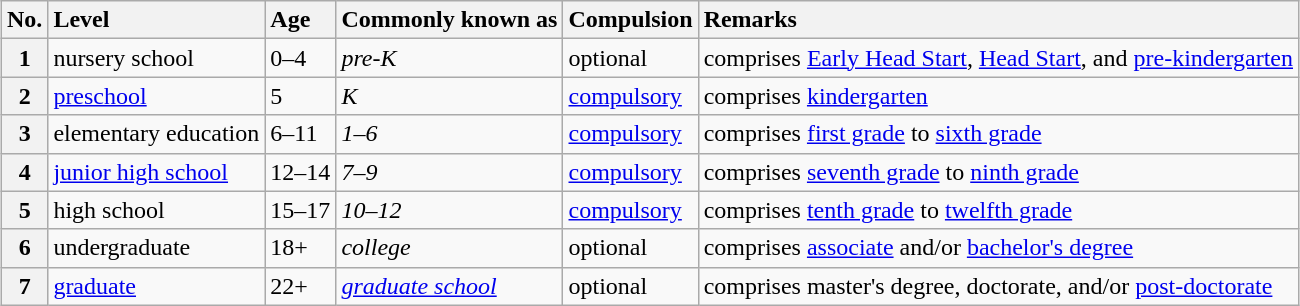<table class="wikitable sortable" style="margin: 0 auto">
<tr>
<th style="text-align: left">No.</th>
<th style="text-align: left">Level</th>
<th style="text-align: left">Age</th>
<th style="text-align: left">Commonly known as</th>
<th style="text-align: left">Compulsion</th>
<th style="text-align: left">Remarks</th>
</tr>
<tr>
<th>1</th>
<td>nursery school</td>
<td>0–4</td>
<td><em>pre-K</em></td>
<td>optional</td>
<td>comprises <a href='#'>Early Head Start</a>, <a href='#'>Head Start</a>, and <a href='#'>pre-kindergarten</a></td>
</tr>
<tr>
<th>2</th>
<td><a href='#'>preschool</a></td>
<td>5</td>
<td><em>K</em></td>
<td><a href='#'>compulsory</a></td>
<td>comprises <a href='#'>kindergarten</a></td>
</tr>
<tr>
<th>3</th>
<td>elementary education</td>
<td>6–11</td>
<td><em>1–6</em></td>
<td><a href='#'>compulsory</a></td>
<td>comprises <a href='#'>first grade</a> to <a href='#'>sixth grade</a></td>
</tr>
<tr>
<th>4</th>
<td><a href='#'>junior high school</a></td>
<td>12–14</td>
<td><em>7–9</em></td>
<td><a href='#'>compulsory</a></td>
<td>comprises <a href='#'>seventh grade</a> to <a href='#'>ninth grade</a></td>
</tr>
<tr>
<th>5</th>
<td>high school</td>
<td>15–17</td>
<td><em>10–12</em></td>
<td><a href='#'>compulsory</a></td>
<td>comprises <a href='#'>tenth grade</a> to <a href='#'>twelfth grade</a></td>
</tr>
<tr>
<th>6</th>
<td>undergraduate</td>
<td>18+</td>
<td><em>college</em></td>
<td>optional</td>
<td>comprises <a href='#'>associate</a> and/or <a href='#'>bachelor's degree</a></td>
</tr>
<tr>
<th>7</th>
<td><a href='#'>graduate</a></td>
<td>22+</td>
<td><em><a href='#'>graduate school</a></em></td>
<td>optional</td>
<td>comprises master's degree, doctorate, and/or <a href='#'>post-doctorate</a></td>
</tr>
</table>
